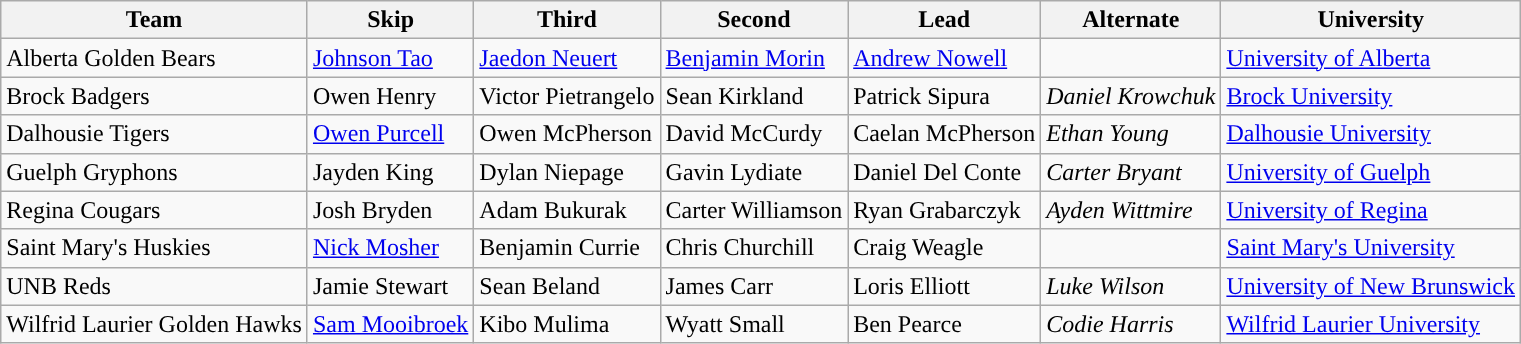<table class="wikitable">
<tr>
<th scope="col">Team</th>
<th scope="col">Skip</th>
<th scope="col">Third</th>
<th scope="col">Second</th>
<th scope="col">Lead</th>
<th scope="col">Alternate</th>
<th scope="col">University</th>
</tr>
<tr>
<td>Alberta Golden Bears</td>
<td><a href='#'>Johnson Tao</a></td>
<td><a href='#'>Jaedon Neuert</a></td>
<td><a href='#'>Benjamin Morin</a></td>
<td><a href='#'>Andrew Nowell</a></td>
<td></td>
<td> <a href='#'>University of Alberta</a></td>
</tr>
<tr>
<td>Brock Badgers</td>
<td>Owen Henry</td>
<td>Victor Pietrangelo</td>
<td>Sean Kirkland</td>
<td>Patrick Sipura</td>
<td><em>Daniel Krowchuk</em></td>
<td> <a href='#'>Brock University</a></td>
</tr>
<tr>
<td>Dalhousie Tigers</td>
<td><a href='#'>Owen Purcell</a></td>
<td>Owen McPherson</td>
<td>David McCurdy</td>
<td>Caelan McPherson</td>
<td><em>Ethan Young</em></td>
<td> <a href='#'>Dalhousie University</a></td>
</tr>
<tr>
<td>Guelph Gryphons</td>
<td>Jayden King</td>
<td>Dylan Niepage</td>
<td>Gavin Lydiate</td>
<td>Daniel Del Conte</td>
<td><em>Carter Bryant</em></td>
<td> <a href='#'>University of Guelph</a></td>
</tr>
<tr>
<td>Regina Cougars</td>
<td>Josh Bryden</td>
<td>Adam Bukurak</td>
<td>Carter Williamson</td>
<td>Ryan Grabarczyk</td>
<td><em>Ayden Wittmire</em></td>
<td> <a href='#'>University of Regina</a></td>
</tr>
<tr>
<td>Saint Mary's Huskies</td>
<td><a href='#'>Nick Mosher</a></td>
<td>Benjamin Currie</td>
<td>Chris Churchill</td>
<td>Craig Weagle</td>
<td></td>
<td> <a href='#'>Saint Mary's University</a></td>
</tr>
<tr>
<td>UNB Reds</td>
<td>Jamie Stewart</td>
<td>Sean Beland</td>
<td>James Carr</td>
<td>Loris Elliott</td>
<td><em>Luke Wilson</em></td>
<td> <a href='#'>University of New Brunswick</a></td>
</tr>
<tr>
<td>Wilfrid Laurier Golden Hawks</td>
<td><a href='#'>Sam Mooibroek</a></td>
<td>Kibo Mulima</td>
<td>Wyatt Small</td>
<td>Ben Pearce</td>
<td><em>Codie Harris</em></td>
<td> <a href='#'>Wilfrid Laurier University</a></td>
</tr>
</table>
